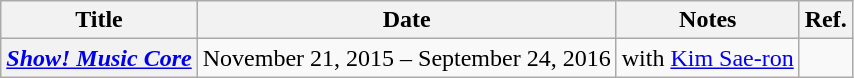<table class="wikitable plainrowheaders">
<tr>
<th scope="col">Title</th>
<th scope="col">Date</th>
<th scope="col" class="unsortable">Notes</th>
<th scope="col">Ref.</th>
</tr>
<tr>
<th scope="row"><em><a href='#'>Show! Music Core</a></em></th>
<td>November 21, 2015 – September 24, 2016</td>
<td>with <a href='#'>Kim Sae-ron</a></td>
<td style="text-align:center"></td>
</tr>
</table>
